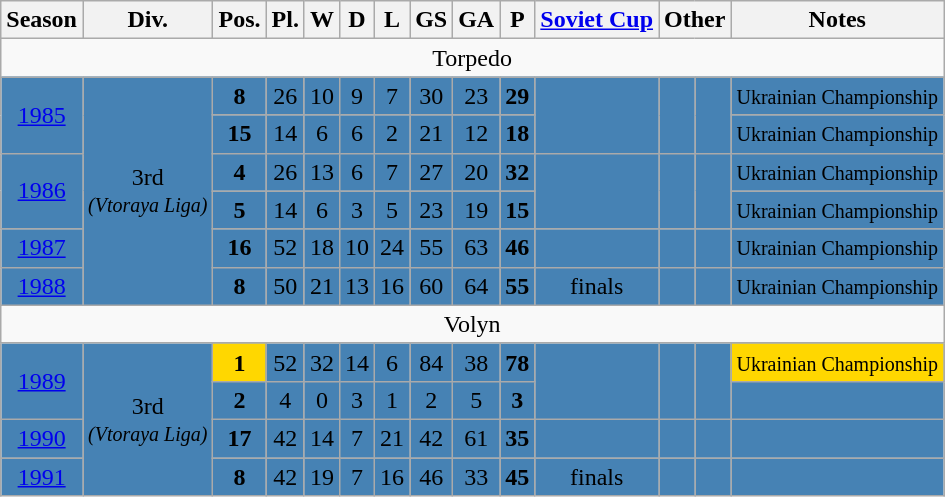<table class="wikitable">
<tr>
<th>Season</th>
<th>Div.</th>
<th>Pos.</th>
<th>Pl.</th>
<th>W</th>
<th>D</th>
<th>L</th>
<th>GS</th>
<th>GA</th>
<th>P</th>
<th><a href='#'>Soviet Cup</a></th>
<th colspan=2>Other</th>
<th>Notes</th>
</tr>
<tr>
<td align=center colspan=14>Torpedo</td>
</tr>
<tr bgcolor=SteelBlue>
<td align=center rowspan=2><a href='#'>1985</a></td>
<td align=center rowspan=6>3rd<br><small><em>(Vtoraya Liga)</em></small></td>
<td align=center><strong>8</strong></td>
<td align=center>26</td>
<td align=center>10</td>
<td align=center>9</td>
<td align=center>7</td>
<td align=center>30</td>
<td align=center>23</td>
<td align=center><strong>29</strong></td>
<td align=center rowspan=2></td>
<td align=center rowspan=2></td>
<td align=center rowspan=2></td>
<td align=center><small>Ukrainian Championship</small></td>
</tr>
<tr bgcolor=SteelBlue>
<td align=center><strong>15</strong></td>
<td align=center>14</td>
<td align=center>6</td>
<td align=center>6</td>
<td align=center>2</td>
<td align=center>21</td>
<td align=center>12</td>
<td align=center><strong>18</strong></td>
<td align=center><small>Ukrainian Championship</small></td>
</tr>
<tr bgcolor=SteelBlue>
<td align=center rowspan=2><a href='#'>1986</a></td>
<td align=center><strong>4</strong></td>
<td align=center>26</td>
<td align=center>13</td>
<td align=center>6</td>
<td align=center>7</td>
<td align=center>27</td>
<td align=center>20</td>
<td align=center><strong>32</strong></td>
<td align=center rowspan=2></td>
<td align=center rowspan=2></td>
<td align=center rowspan=2></td>
<td align=center><small>Ukrainian Championship</small></td>
</tr>
<tr bgcolor=SteelBlue>
<td align=center><strong>5</strong></td>
<td align=center>14</td>
<td align=center>6</td>
<td align=center>3</td>
<td align=center>5</td>
<td align=center>23</td>
<td align=center>19</td>
<td align=center><strong>15</strong></td>
<td align=center><small>Ukrainian Championship</small></td>
</tr>
<tr bgcolor=SteelBlue>
<td align=center><a href='#'>1987</a></td>
<td align=center><strong>16</strong></td>
<td align=center>52</td>
<td align=center>18</td>
<td align=center>10</td>
<td align=center>24</td>
<td align=center>55</td>
<td align=center>63</td>
<td align=center><strong>46</strong></td>
<td align=center></td>
<td align=center></td>
<td align=center></td>
<td align=center><small>Ukrainian Championship</small></td>
</tr>
<tr bgcolor=SteelBlue>
<td align=center><a href='#'>1988</a></td>
<td align=center><strong>8</strong></td>
<td align=center>50</td>
<td align=center>21</td>
<td align=center>13</td>
<td align=center>16</td>
<td align=center>60</td>
<td align=center>64</td>
<td align=center><strong>55</strong></td>
<td align=center> finals</td>
<td align=center></td>
<td align=center></td>
<td align=center><small>Ukrainian Championship</small></td>
</tr>
<tr>
<td align=center colspan=14>Volyn</td>
</tr>
<tr bgcolor=SteelBlue>
<td align=center rowspan=2><a href='#'>1989</a></td>
<td align=center rowspan=4>3rd<br><small><em>(Vtoraya Liga)</em></small></td>
<td align=center bgcolor=gold><strong>1</strong></td>
<td align=center>52</td>
<td align=center>32</td>
<td align=center>14</td>
<td align=center>6</td>
<td align=center>84</td>
<td align=center>38</td>
<td align=center><strong>78</strong></td>
<td align=center rowspan=2></td>
<td align=center rowspan=2></td>
<td align=center rowspan=2></td>
<td align=center bgcolor=gold><small>Ukrainian Championship</small></td>
</tr>
<tr bgcolor=SteelBlue>
<td align=center><strong>2</strong></td>
<td align=center>4</td>
<td align=center>0</td>
<td align=center>3</td>
<td align=center>1</td>
<td align=center>2</td>
<td align=center>5</td>
<td align=center><strong>3</strong></td>
<td align=center></td>
</tr>
<tr bgcolor=SteelBlue>
<td align=center><a href='#'>1990</a></td>
<td align=center><strong>17</strong></td>
<td align=center>42</td>
<td align=center>14</td>
<td align=center>7</td>
<td align=center>21</td>
<td align=center>42</td>
<td align=center>61</td>
<td align=center><strong>35</strong></td>
<td align=center></td>
<td align=center></td>
<td align=center></td>
<td align=center></td>
</tr>
<tr bgcolor=SteelBlue>
<td align=center><a href='#'>1991</a></td>
<td align=center><strong>8</strong></td>
<td align=center>42</td>
<td align=center>19</td>
<td align=center>7</td>
<td align=center>16</td>
<td align=center>46</td>
<td align=center>33</td>
<td align=center><strong>45</strong></td>
<td align=center> finals</td>
<td align=center></td>
<td align=center></td>
<td align=center></td>
</tr>
</table>
